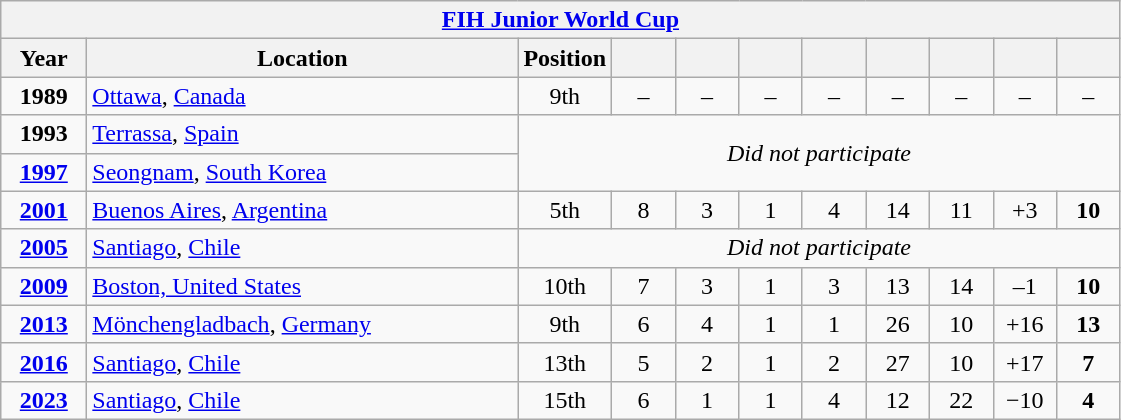<table class="wikitable" style="text-align: center;">
<tr>
<th colspan=11><a href='#'>FIH Junior World Cup</a></th>
</tr>
<tr>
<th style="width: 50px;">Year</th>
<th style="width: 280px;">Location</th>
<th style="width: 50px;">Position</th>
<th style="width: 35px;"></th>
<th style="width: 35px;"></th>
<th style="width: 35px;"></th>
<th style="width: 35px;"></th>
<th style="width: 35px;"></th>
<th style="width: 35px;"></th>
<th style="width: 35px;"></th>
<th style="width: 35px;"></th>
</tr>
<tr>
<td><strong>1989</strong></td>
<td style="text-align: left;"> <a href='#'>Ottawa</a>, <a href='#'>Canada</a></td>
<td>9th</td>
<td>–</td>
<td>–</td>
<td>–</td>
<td>–</td>
<td>–</td>
<td>–</td>
<td>–</td>
<td>–</td>
</tr>
<tr>
<td><strong>1993</strong></td>
<td style="text-align: left;"> <a href='#'>Terrassa</a>, <a href='#'>Spain</a></td>
<td colspan=9; rowspan=2><em>Did not participate</em></td>
</tr>
<tr>
<td><strong><a href='#'>1997</a></strong></td>
<td style="text-align: left;"> <a href='#'>Seongnam</a>, <a href='#'>South Korea</a></td>
</tr>
<tr>
<td><strong><a href='#'>2001</a></strong></td>
<td style="text-align: left;"> <a href='#'>Buenos Aires</a>, <a href='#'>Argentina</a></td>
<td>5th</td>
<td>8</td>
<td>3</td>
<td>1</td>
<td>4</td>
<td>14</td>
<td>11</td>
<td>+3</td>
<td><strong>10</strong></td>
</tr>
<tr>
<td><strong><a href='#'>2005</a></strong></td>
<td style="text-align: left;"> <a href='#'>Santiago</a>, <a href='#'>Chile</a></td>
<td colspan=9><em>Did not participate</em></td>
</tr>
<tr>
<td><strong><a href='#'>2009</a></strong></td>
<td style="text-align: left;"> <a href='#'>Boston, United States</a></td>
<td>10th</td>
<td>7</td>
<td>3</td>
<td>1</td>
<td>3</td>
<td>13</td>
<td>14</td>
<td>–1</td>
<td><strong>10</strong></td>
</tr>
<tr>
<td><strong><a href='#'>2013</a></strong></td>
<td style="text-align: left;"> <a href='#'>Mönchengladbach</a>, <a href='#'>Germany</a></td>
<td>9th</td>
<td>6</td>
<td>4</td>
<td>1</td>
<td>1</td>
<td>26</td>
<td>10</td>
<td>+16</td>
<td><strong>13</strong></td>
</tr>
<tr>
<td><strong><a href='#'>2016</a></strong></td>
<td style="text-align: left;"> <a href='#'>Santiago</a>, <a href='#'>Chile</a></td>
<td>13th</td>
<td>5</td>
<td>2</td>
<td>1</td>
<td>2</td>
<td>27</td>
<td>10</td>
<td>+17</td>
<td><strong>7</strong></td>
</tr>
<tr>
<td><strong><a href='#'>2023</a></strong></td>
<td style="text-align: left;"> <a href='#'>Santiago</a>, <a href='#'>Chile</a></td>
<td>15th</td>
<td>6</td>
<td>1</td>
<td>1</td>
<td>4</td>
<td>12</td>
<td>22</td>
<td>−10</td>
<td><strong>4</strong></td>
</tr>
</table>
